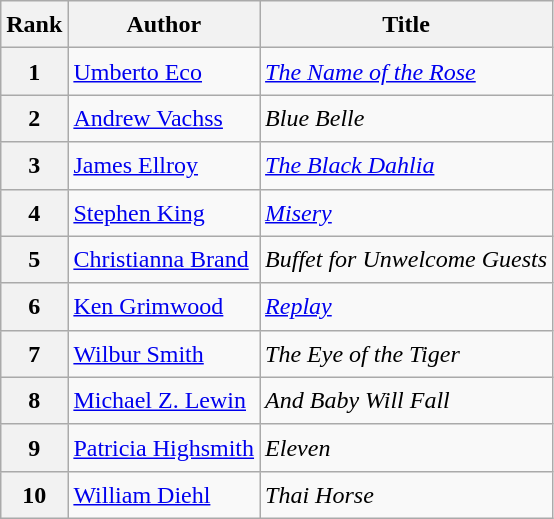<table class="wikitable sortable" style="font-size:1.00em; line-height:1.5em;">
<tr>
<th>Rank</th>
<th>Author</th>
<th>Title</th>
</tr>
<tr>
<th>1</th>
<td><a href='#'>Umberto Eco</a></td>
<td><em><a href='#'>The Name of the Rose</a></em></td>
</tr>
<tr>
<th>2</th>
<td><a href='#'>Andrew Vachss</a></td>
<td><em>Blue Belle</em></td>
</tr>
<tr>
<th>3</th>
<td><a href='#'>James Ellroy</a></td>
<td><em><a href='#'>The Black Dahlia</a></em></td>
</tr>
<tr>
<th>4</th>
<td><a href='#'>Stephen King</a></td>
<td><em><a href='#'>Misery</a></em></td>
</tr>
<tr>
<th>5</th>
<td><a href='#'>Christianna Brand</a></td>
<td><em>Buffet for Unwelcome Guests</em></td>
</tr>
<tr>
<th>6</th>
<td><a href='#'>Ken Grimwood</a></td>
<td><em><a href='#'>Replay</a></em></td>
</tr>
<tr>
<th>7</th>
<td><a href='#'>Wilbur Smith</a></td>
<td><em>The Eye of the Tiger</em></td>
</tr>
<tr>
<th>8</th>
<td><a href='#'>Michael Z. Lewin</a></td>
<td><em>And Baby Will Fall</em></td>
</tr>
<tr>
<th>9</th>
<td><a href='#'>Patricia Highsmith</a></td>
<td><em>Eleven</em></td>
</tr>
<tr>
<th>10</th>
<td><a href='#'>William Diehl</a></td>
<td><em>Thai Horse</em></td>
</tr>
</table>
